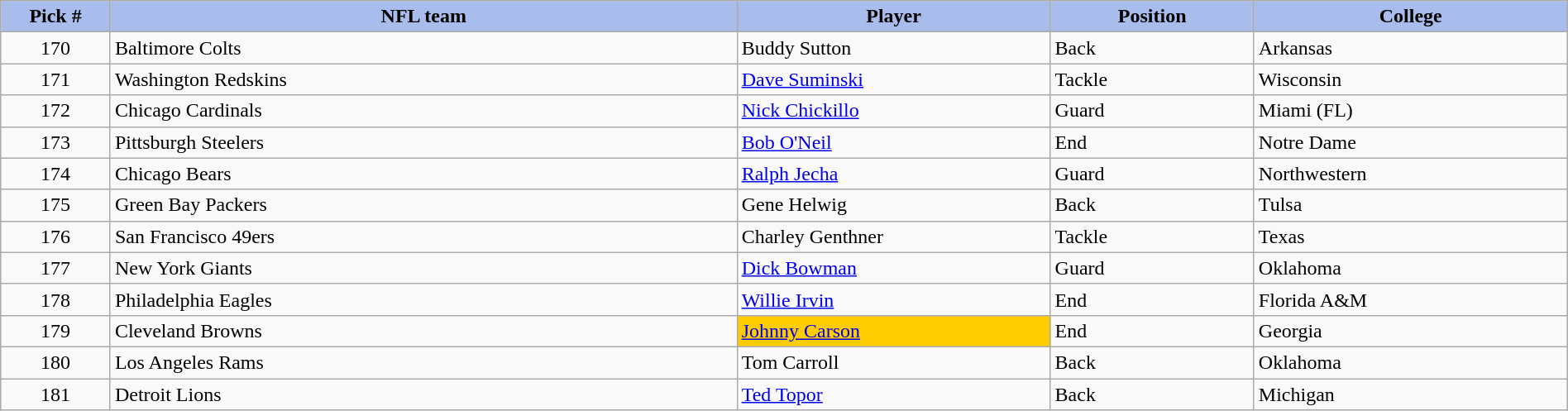<table class="wikitable sortable sortable" style="width: 100%">
<tr>
<th style="background:#a8bdec; width:7%;">Pick #</th>
<th style="width:40%; background:#a8bdec;">NFL team</th>
<th style="width:20%; background:#a8bdec;">Player</th>
<th style="width:13%; background:#a8bdec;">Position</th>
<th style="background:#A8BDEC;">College</th>
</tr>
<tr>
<td align=center>170</td>
<td>Baltimore Colts</td>
<td>Buddy Sutton</td>
<td>Back</td>
<td>Arkansas</td>
</tr>
<tr>
<td align=center>171</td>
<td>Washington Redskins</td>
<td><a href='#'>Dave Suminski</a></td>
<td>Tackle</td>
<td>Wisconsin</td>
</tr>
<tr>
<td align=center>172</td>
<td>Chicago Cardinals</td>
<td><a href='#'>Nick Chickillo</a></td>
<td>Guard</td>
<td>Miami (FL)</td>
</tr>
<tr>
<td align=center>173</td>
<td>Pittsburgh Steelers</td>
<td><a href='#'>Bob O'Neil</a></td>
<td>End</td>
<td>Notre Dame</td>
</tr>
<tr>
<td align=center>174</td>
<td>Chicago Bears</td>
<td><a href='#'>Ralph Jecha</a></td>
<td>Guard</td>
<td>Northwestern</td>
</tr>
<tr>
<td align=center>175</td>
<td>Green Bay Packers</td>
<td>Gene Helwig</td>
<td>Back</td>
<td>Tulsa</td>
</tr>
<tr>
<td align=center>176</td>
<td>San Francisco 49ers</td>
<td>Charley Genthner</td>
<td>Tackle</td>
<td>Texas</td>
</tr>
<tr>
<td align=center>177</td>
<td>New York Giants</td>
<td><a href='#'>Dick Bowman</a></td>
<td>Guard</td>
<td>Oklahoma</td>
</tr>
<tr>
<td align=center>178</td>
<td>Philadelphia Eagles</td>
<td><a href='#'>Willie Irvin</a></td>
<td>End</td>
<td>Florida A&M</td>
</tr>
<tr>
<td align=center>179</td>
<td>Cleveland Browns</td>
<td bgcolor="#FFCC00"><a href='#'>Johnny Carson</a></td>
<td>End</td>
<td>Georgia</td>
</tr>
<tr>
<td align=center>180</td>
<td>Los Angeles Rams</td>
<td>Tom Carroll</td>
<td>Back</td>
<td>Oklahoma</td>
</tr>
<tr>
<td align=center>181</td>
<td>Detroit Lions</td>
<td><a href='#'>Ted Topor</a></td>
<td>Back</td>
<td>Michigan</td>
</tr>
</table>
